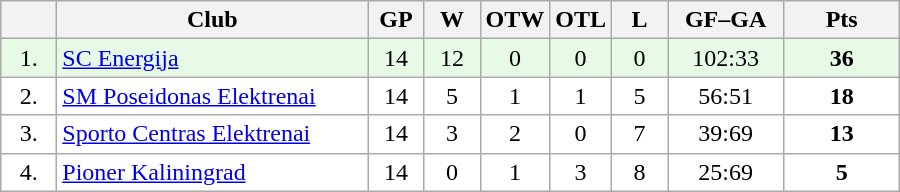<table class="wikitable">
<tr>
<th width="30"></th>
<th width="200">Club</th>
<th width="30">GP</th>
<th width="30">W</th>
<th width="30">OTW</th>
<th width="30">OTL</th>
<th width="30">L</th>
<th width="70">GF–GA</th>
<th width="70">Pts</th>
</tr>
<tr bgcolor="#e6fae6" align="center">
<td>1.</td>
<td align="left"><a href='#'>SC Energija</a></td>
<td>14</td>
<td>12</td>
<td>0</td>
<td>0</td>
<td>0</td>
<td>102:33</td>
<td><strong>36</strong></td>
</tr>
<tr bgcolor="#FFFFFF" align="center">
<td>2.</td>
<td align="left"><a href='#'>SM Poseidonas Elektrenai</a></td>
<td>14</td>
<td>5</td>
<td>1</td>
<td>1</td>
<td>5</td>
<td>56:51</td>
<td><strong>18</strong></td>
</tr>
<tr bgcolor="#FFFFFF" align="center">
<td>3.</td>
<td align="left"><a href='#'>Sporto Centras Elektrenai</a></td>
<td>14</td>
<td>3</td>
<td>2</td>
<td>0</td>
<td>7</td>
<td>39:69</td>
<td><strong>13</strong></td>
</tr>
<tr bgcolor="#FFFFFF" align="center">
<td>4.</td>
<td align="left"><a href='#'>Pioner Kaliningrad</a></td>
<td>14</td>
<td>0</td>
<td>1</td>
<td>3</td>
<td>8</td>
<td>25:69</td>
<td><strong>5</strong></td>
</tr>
</table>
